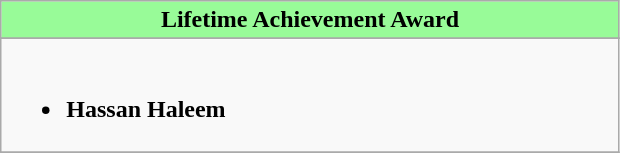<table class="wikitable">
<tr>
<th style="background:#98fb98; width:50%;">Lifetime Achievement Award</th>
</tr>
<tr>
</tr>
<tr>
<td valign="top"><br><ul><li><strong>Hassan Haleem</strong></li></ul></td>
</tr>
<tr>
</tr>
</table>
